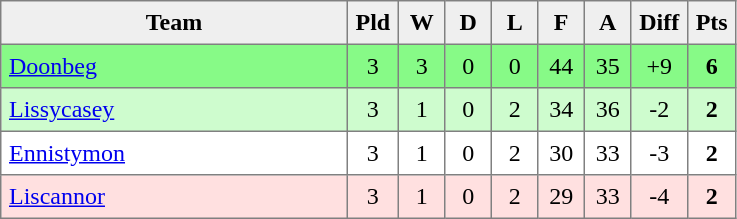<table style=border-collapse:collapse border=1 cellspacing=0 cellpadding=5>
<tr align=center bgcolor=#efefef>
<th width=220>Team</th>
<th width=20>Pld</th>
<th width=20>W</th>
<th width=20>D</th>
<th width=20>L</th>
<th width=20>F</th>
<th width=20>A</th>
<th width=20>Diff</th>
<th width=20>Pts</th>
</tr>
<tr align=center style="background:#87FA87;">
<td style="text-align:left;"> <a href='#'>Doonbeg</a></td>
<td>3</td>
<td>3</td>
<td>0</td>
<td>0</td>
<td>44</td>
<td>35</td>
<td>+9</td>
<td><strong>6</strong></td>
</tr>
<tr align=center style="background:#CEFCCE;">
<td style="text-align:left;"> <a href='#'>Lissycasey</a></td>
<td>3</td>
<td>1</td>
<td>0</td>
<td>2</td>
<td>34</td>
<td>36</td>
<td>-2</td>
<td><strong>2</strong></td>
</tr>
<tr align=center style="background:#FFFFFF">
<td style="text-align:left;"> <a href='#'>Ennistymon</a></td>
<td>3</td>
<td>1</td>
<td>0</td>
<td>2</td>
<td>30</td>
<td>33</td>
<td>-3</td>
<td><strong>2</strong></td>
</tr>
<tr align=center style="background:#FFE0E0;">
<td style="text-align:left;"> <a href='#'>Liscannor</a></td>
<td>3</td>
<td>1</td>
<td>0</td>
<td>2</td>
<td>29</td>
<td>33</td>
<td>-4</td>
<td><strong>2</strong></td>
</tr>
</table>
